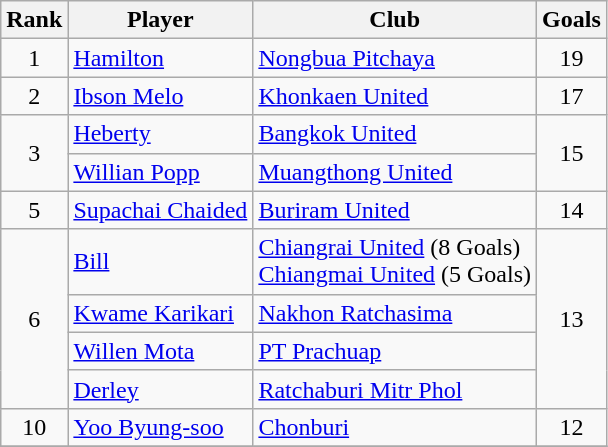<table class="wikitable" style="text-align:center">
<tr>
<th>Rank</th>
<th>Player</th>
<th>Club</th>
<th>Goals</th>
</tr>
<tr>
<td>1</td>
<td align="left"> <a href='#'>Hamilton</a></td>
<td align="left"><a href='#'>Nongbua Pitchaya</a></td>
<td>19</td>
</tr>
<tr>
<td>2</td>
<td align="left"> <a href='#'>Ibson Melo</a></td>
<td align="left"><a href='#'>Khonkaen United</a></td>
<td>17</td>
</tr>
<tr>
<td rowspan="2">3</td>
<td align="left"> <a href='#'>Heberty</a></td>
<td align="left"><a href='#'>Bangkok United</a></td>
<td rowspan="2">15</td>
</tr>
<tr>
<td align="left"> <a href='#'>Willian Popp</a></td>
<td align="left"><a href='#'>Muangthong United</a></td>
</tr>
<tr>
<td>5</td>
<td align="left"> <a href='#'>Supachai Chaided</a></td>
<td align="left"><a href='#'>Buriram United</a></td>
<td>14</td>
</tr>
<tr>
<td rowspan="4">6</td>
<td align="left"> <a href='#'>Bill</a></td>
<td align="left"><a href='#'>Chiangrai United</a> (8 Goals)<br><a href='#'>Chiangmai United</a> (5 Goals)</td>
<td rowspan="4">13</td>
</tr>
<tr>
<td align="left"> <a href='#'>Kwame Karikari</a></td>
<td align="left"><a href='#'>Nakhon Ratchasima</a></td>
</tr>
<tr>
<td align="left"> <a href='#'>Willen Mota</a></td>
<td align="left"><a href='#'>PT Prachuap</a></td>
</tr>
<tr>
<td align="left"> <a href='#'>Derley</a></td>
<td align="left"><a href='#'>Ratchaburi Mitr Phol</a></td>
</tr>
<tr>
<td>10</td>
<td align="left"> <a href='#'>Yoo Byung-soo</a></td>
<td align="left"><a href='#'>Chonburi</a></td>
<td>12</td>
</tr>
<tr>
</tr>
</table>
